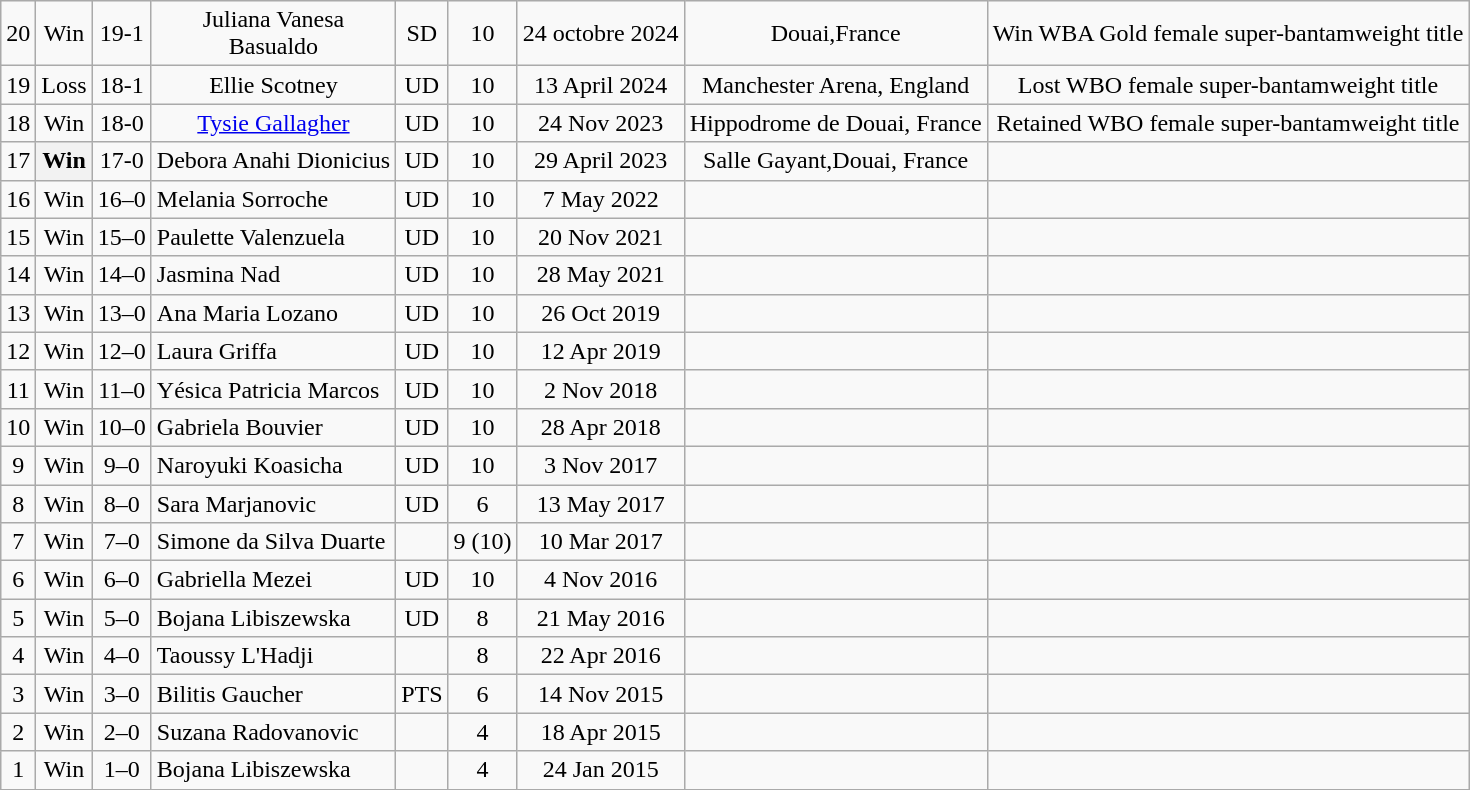<table class="wikitable" style="text-align:center">
<tr>
<td>20</td>
<td>Win</td>
<td>19-1</td>
<td>Juliana Vanesa<br>Basualdo</td>
<td>SD</td>
<td>10</td>
<td>24 octobre 2024</td>
<td>Douai,France</td>
<td>Win WBA Gold female super-bantamweight title</td>
</tr>
<tr>
<td>19</td>
<td>Loss</td>
<td>18-1</td>
<td>Ellie Scotney</td>
<td>UD</td>
<td>10</td>
<td>13 April 2024</td>
<td>Manchester Arena, England</td>
<td>Lost WBO female super-bantamweight title</td>
</tr>
<tr>
<td>18</td>
<td>Win</td>
<td>18-0</td>
<td><a href='#'>Tysie Gallagher</a></td>
<td>UD</td>
<td>10</td>
<td>24 Nov 2023</td>
<td>Hippodrome de Douai, France</td>
<td>Retained WBO female super-bantamweight title</td>
</tr>
<tr>
<td>17</td>
<th>Win</th>
<td>17-0</td>
<td>Debora Anahi Dionicius</td>
<td>UD</td>
<td>10</td>
<td>29 April 2023</td>
<td>Salle Gayant,Douai, France</td>
<td align=left></td>
</tr>
<tr>
<td>16</td>
<td>Win</td>
<td>16–0</td>
<td align=left>Melania Sorroche</td>
<td>UD</td>
<td>10</td>
<td>7 May 2022</td>
<td align=left></td>
<td align=left></td>
</tr>
<tr>
<td>15</td>
<td>Win</td>
<td>15–0</td>
<td align=left>Paulette Valenzuela</td>
<td>UD</td>
<td>10</td>
<td>20 Nov 2021</td>
<td align=left></td>
<td align=left></td>
</tr>
<tr>
<td>14</td>
<td>Win</td>
<td>14–0</td>
<td align=left>Jasmina Nad</td>
<td>UD</td>
<td>10</td>
<td>28 May 2021</td>
<td align=left></td>
<td align=left></td>
</tr>
<tr>
<td>13</td>
<td>Win</td>
<td>13–0</td>
<td align=left>Ana Maria Lozano</td>
<td>UD</td>
<td>10</td>
<td>26 Oct 2019</td>
<td align=left></td>
<td align=left></td>
</tr>
<tr>
<td>12</td>
<td>Win</td>
<td>12–0</td>
<td align=left>Laura Griffa</td>
<td>UD</td>
<td>10</td>
<td>12 Apr 2019</td>
<td align=left></td>
<td align=left></td>
</tr>
<tr>
<td>11</td>
<td>Win</td>
<td>11–0</td>
<td align=left>Yésica Patricia Marcos</td>
<td>UD</td>
<td>10</td>
<td>2 Nov 2018</td>
<td align=left></td>
<td align=left></td>
</tr>
<tr>
<td>10</td>
<td>Win</td>
<td>10–0</td>
<td align=left>Gabriela Bouvier</td>
<td>UD</td>
<td>10</td>
<td>28 Apr 2018</td>
<td align=left></td>
<td align=left></td>
</tr>
<tr>
<td>9</td>
<td>Win</td>
<td>9–0</td>
<td align=left>Naroyuki Koasicha</td>
<td>UD</td>
<td>10</td>
<td>3 Nov 2017</td>
<td align=left></td>
<td align=left></td>
</tr>
<tr>
<td>8</td>
<td>Win</td>
<td>8–0</td>
<td align=left>Sara Marjanovic</td>
<td>UD</td>
<td>6</td>
<td>13 May 2017</td>
<td align=left></td>
<td></td>
</tr>
<tr>
<td>7</td>
<td>Win</td>
<td>7–0</td>
<td align=left>Simone da Silva Duarte</td>
<td></td>
<td>9 (10)</td>
<td>10 Mar 2017</td>
<td align=left></td>
<td align=left></td>
</tr>
<tr>
<td>6</td>
<td>Win</td>
<td>6–0</td>
<td align=left>Gabriella Mezei</td>
<td>UD</td>
<td>10</td>
<td>4 Nov 2016</td>
<td align=left></td>
<td align=left></td>
</tr>
<tr>
<td>5</td>
<td>Win</td>
<td>5–0</td>
<td align=left>Bojana Libiszewska</td>
<td>UD</td>
<td>8</td>
<td>21 May 2016</td>
<td align=left></td>
<td></td>
</tr>
<tr>
<td>4</td>
<td>Win</td>
<td>4–0</td>
<td align=left>Taoussy L'Hadji</td>
<td></td>
<td>8</td>
<td>22 Apr 2016</td>
<td align=left></td>
<td align=left></td>
</tr>
<tr>
<td>3</td>
<td>Win</td>
<td>3–0</td>
<td align=left>Bilitis Gaucher</td>
<td>PTS</td>
<td>6</td>
<td>14 Nov 2015</td>
<td align=left></td>
<td></td>
</tr>
<tr>
<td>2</td>
<td>Win</td>
<td>2–0</td>
<td align=left>Suzana Radovanovic</td>
<td></td>
<td>4</td>
<td>18 Apr 2015</td>
<td align=left></td>
<td></td>
</tr>
<tr>
<td>1</td>
<td>Win</td>
<td>1–0</td>
<td align=left>Bojana Libiszewska</td>
<td></td>
<td>4</td>
<td>24 Jan 2015</td>
<td align=left></td>
<td></td>
</tr>
<tr>
</tr>
</table>
